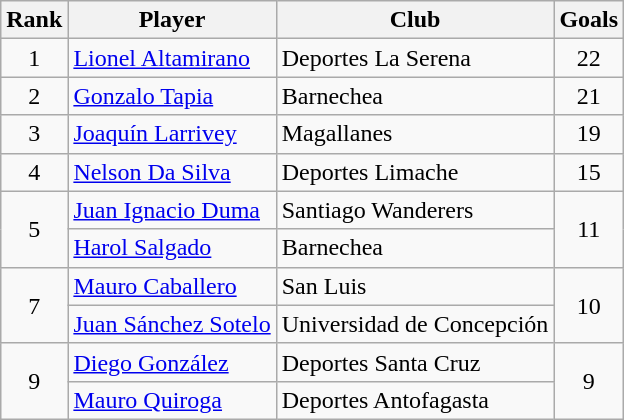<table class="wikitable" border="1">
<tr>
<th>Rank</th>
<th>Player</th>
<th>Club</th>
<th>Goals</th>
</tr>
<tr>
<td align=center>1</td>
<td> <a href='#'>Lionel Altamirano</a></td>
<td>Deportes La Serena</td>
<td align=center>22</td>
</tr>
<tr>
<td align=center>2</td>
<td> <a href='#'>Gonzalo Tapia</a></td>
<td>Barnechea</td>
<td align=center>21</td>
</tr>
<tr>
<td align=center>3</td>
<td> <a href='#'>Joaquín Larrivey</a></td>
<td>Magallanes</td>
<td align=center>19</td>
</tr>
<tr>
<td align=center>4</td>
<td> <a href='#'>Nelson Da Silva</a></td>
<td>Deportes Limache</td>
<td align=center>15</td>
</tr>
<tr>
<td rowspan=2 align=center>5</td>
<td> <a href='#'>Juan Ignacio Duma</a></td>
<td>Santiago Wanderers</td>
<td rowspan=2 align=center>11</td>
</tr>
<tr>
<td> <a href='#'>Harol Salgado</a></td>
<td>Barnechea</td>
</tr>
<tr>
<td rowspan=2 align=center>7</td>
<td> <a href='#'>Mauro Caballero</a></td>
<td>San Luis</td>
<td rowspan=2 align=center>10</td>
</tr>
<tr>
<td> <a href='#'>Juan Sánchez Sotelo</a></td>
<td>Universidad de Concepción</td>
</tr>
<tr>
<td rowspan=2 align=center>9</td>
<td> <a href='#'>Diego González</a></td>
<td>Deportes Santa Cruz</td>
<td rowspan=2 align=center>9</td>
</tr>
<tr>
<td> <a href='#'>Mauro Quiroga</a></td>
<td>Deportes Antofagasta</td>
</tr>
</table>
